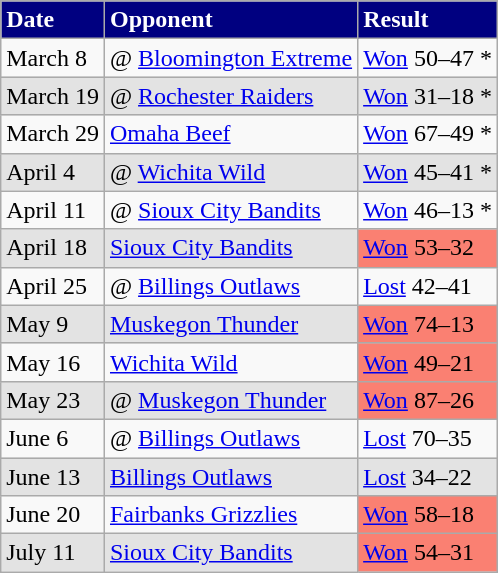<table class="wikitable">
<tr style="background:navy; color:white;">
<td><strong>Date</strong></td>
<td><strong>Opponent</strong></td>
<td><strong>Result</strong></td>
</tr>
<tr>
<td>March 8</td>
<td>@ <a href='#'>Bloomington Extreme</a></td>
<td><a href='#'>Won</a> 50–47 *</td>
</tr>
<tr style="background: #e3e3e3;">
<td>March 19</td>
<td>@ <a href='#'>Rochester Raiders</a></td>
<td><a href='#'>Won</a> 31–18 *</td>
</tr>
<tr>
<td>March 29</td>
<td><a href='#'>Omaha Beef</a></td>
<td><a href='#'>Won</a> 67–49 *</td>
</tr>
<tr style="background: #e3e3e3;">
<td>April 4</td>
<td>@ <a href='#'>Wichita Wild</a></td>
<td><a href='#'>Won</a> 45–41 *</td>
</tr>
<tr>
<td>April 11</td>
<td>@ <a href='#'>Sioux City Bandits</a></td>
<td><a href='#'>Won</a> 46–13 *</td>
</tr>
<tr style="background: #e3e3e3;">
<td>April 18</td>
<td><a href='#'>Sioux City Bandits</a></td>
<td style="background:salmon;"><a href='#'>Won</a> 53–32</td>
</tr>
<tr>
<td>April 25</td>
<td>@ <a href='#'>Billings Outlaws</a></td>
<td><a href='#'>Lost</a> 42–41</td>
</tr>
<tr style="background: #e3e3e3;">
<td>May 9</td>
<td><a href='#'>Muskegon Thunder</a></td>
<td style="background:salmon;"><a href='#'>Won</a> 74–13</td>
</tr>
<tr>
<td>May 16</td>
<td><a href='#'>Wichita Wild</a></td>
<td style="background:salmon;"><a href='#'>Won</a> 49–21</td>
</tr>
<tr style="background: #e3e3e3;">
<td>May 23</td>
<td>@ <a href='#'>Muskegon Thunder</a></td>
<td style="background:salmon;"><a href='#'>Won</a> 87–26</td>
</tr>
<tr>
<td>June 6</td>
<td>@ <a href='#'>Billings Outlaws</a></td>
<td><a href='#'>Lost</a> 70–35</td>
</tr>
<tr style="background: #e3e3e3;">
<td>June 13</td>
<td><a href='#'>Billings Outlaws</a></td>
<td><a href='#'>Lost</a> 34–22</td>
</tr>
<tr>
<td>June 20</td>
<td><a href='#'>Fairbanks Grizzlies</a></td>
<td style="background:salmon;"><a href='#'>Won</a> 58–18</td>
</tr>
<tr style="background: #e3e3e3;">
<td>July 11</td>
<td><a href='#'>Sioux City Bandits</a></td>
<td style="background:salmon;"><a href='#'>Won</a> 54–31</td>
</tr>
</table>
